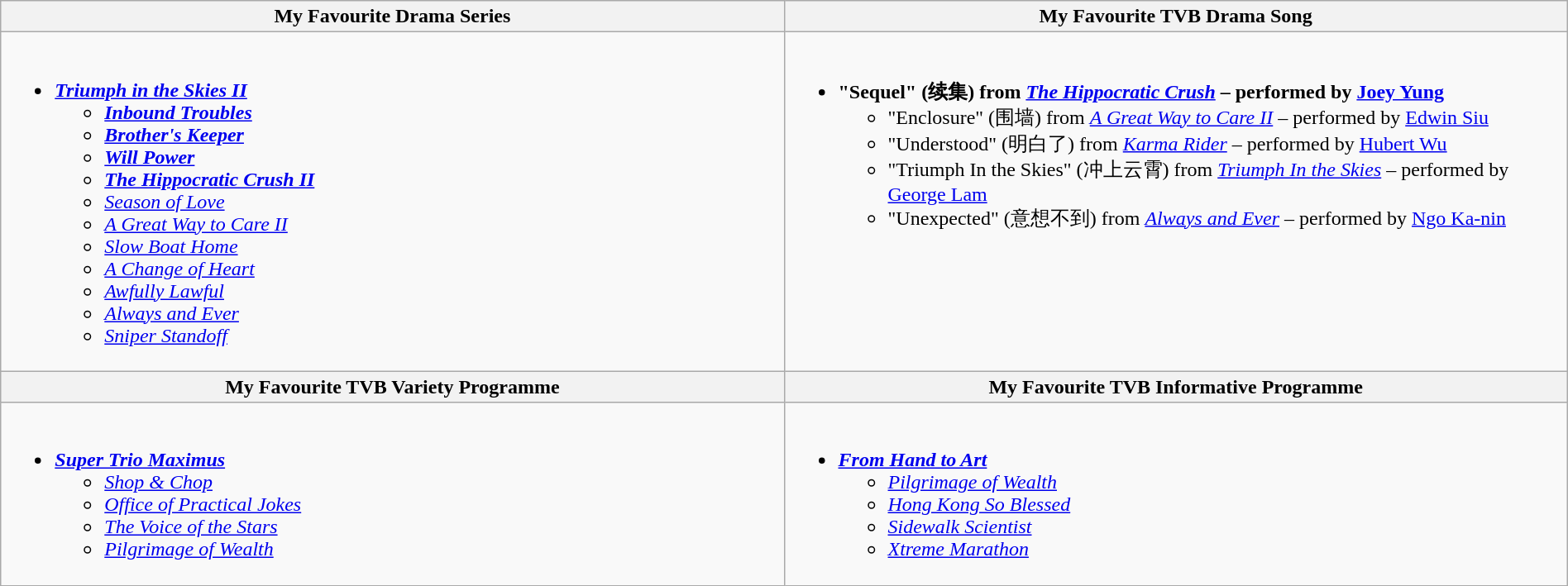<table class="wikitable" width="100%">
<tr>
<th width="50%">My Favourite Drama Series</th>
<th width="50%">My Favourite TVB Drama Song</th>
</tr>
<tr>
<td valign="top"><br><ul><li><strong><em><a href='#'>Triumph in the Skies II</a></em></strong><ul><li><strong><em><a href='#'>Inbound Troubles</a></em></strong></li><li><strong><em><a href='#'>Brother's Keeper</a></em></strong></li><li><strong><em><a href='#'>Will Power</a></em></strong></li><li><strong><em><a href='#'>The Hippocratic Crush II</a></em></strong></li><li><em><a href='#'>Season of Love</a></em></li><li><em><a href='#'>A Great Way to Care II</a></em></li><li><em><a href='#'>Slow Boat Home</a></em></li><li><em><a href='#'>A Change of Heart</a></em></li><li><em><a href='#'>Awfully Lawful</a></em></li><li><em><a href='#'>Always and Ever</a></em></li><li><em><a href='#'>Sniper Standoff</a></em></li></ul></li></ul></td>
<td valign="top"><br><ul><li><strong>"Sequel" (续集) from <em><a href='#'>The Hippocratic Crush</a></em> – performed by <a href='#'>Joey Yung</a></strong><ul><li>"Enclosure" (围墙) from <em><a href='#'>A Great Way to Care II</a></em> – performed by <a href='#'>Edwin Siu</a></li><li>"Understood" (明白了) from <em><a href='#'>Karma Rider</a></em> – performed by <a href='#'>Hubert Wu</a></li><li>"Triumph In the Skies" (冲上云霄) from <em><a href='#'>Triumph In the Skies</a></em> – performed by <a href='#'>George Lam</a></li><li>"Unexpected" (意想不到) from <em><a href='#'>Always and Ever</a></em> – performed by <a href='#'>Ngo Ka-nin</a></li></ul></li></ul></td>
</tr>
<tr>
<th width="50%">My Favourite TVB Variety Programme</th>
<th width="50%">My Favourite TVB Informative Programme</th>
</tr>
<tr>
<td valign="top"><br><ul><li><strong><em><a href='#'>Super Trio Maximus</a></em></strong><ul><li><em><a href='#'>Shop & Chop</a></em></li><li><em><a href='#'>Office of Practical Jokes</a></em></li><li><em><a href='#'>The Voice of the Stars</a></em></li><li><em><a href='#'>Pilgrimage of Wealth</a></em></li></ul></li></ul></td>
<td valign="top"><br><ul><li><strong><em><a href='#'>From Hand to Art</a></em></strong><ul><li><em><a href='#'>Pilgrimage of Wealth</a></em></li><li><em><a href='#'>Hong Kong So Blessed</a></em></li><li><em><a href='#'>Sidewalk Scientist</a></em></li><li><em><a href='#'>Xtreme Marathon</a></em></li></ul></li></ul></td>
</tr>
</table>
